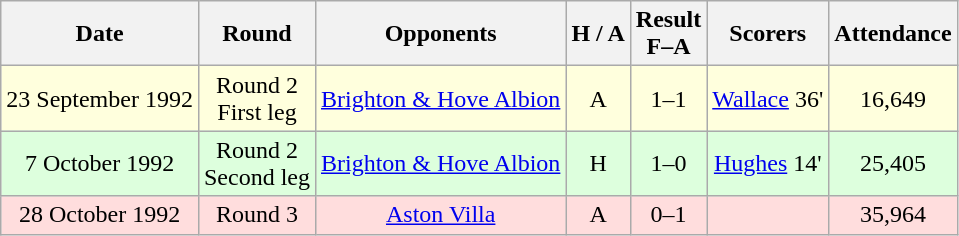<table class="wikitable" style="text-align:center">
<tr>
<th>Date</th>
<th>Round</th>
<th>Opponents</th>
<th>H / A</th>
<th>Result<br>F–A</th>
<th>Scorers</th>
<th>Attendance</th>
</tr>
<tr bgcolor="#ffffdd">
<td>23 September 1992</td>
<td>Round 2<br>First leg</td>
<td><a href='#'>Brighton & Hove Albion</a></td>
<td>A</td>
<td>1–1</td>
<td><a href='#'>Wallace</a> 36'</td>
<td>16,649</td>
</tr>
<tr bgcolor="#ddffdd">
<td>7 October 1992</td>
<td>Round 2<br>Second leg</td>
<td><a href='#'>Brighton & Hove Albion</a></td>
<td>H</td>
<td>1–0</td>
<td><a href='#'>Hughes</a> 14'</td>
<td>25,405</td>
</tr>
<tr bgcolor="#ffdddd">
<td>28 October 1992</td>
<td>Round 3</td>
<td><a href='#'>Aston Villa</a></td>
<td>A</td>
<td>0–1</td>
<td></td>
<td>35,964</td>
</tr>
</table>
